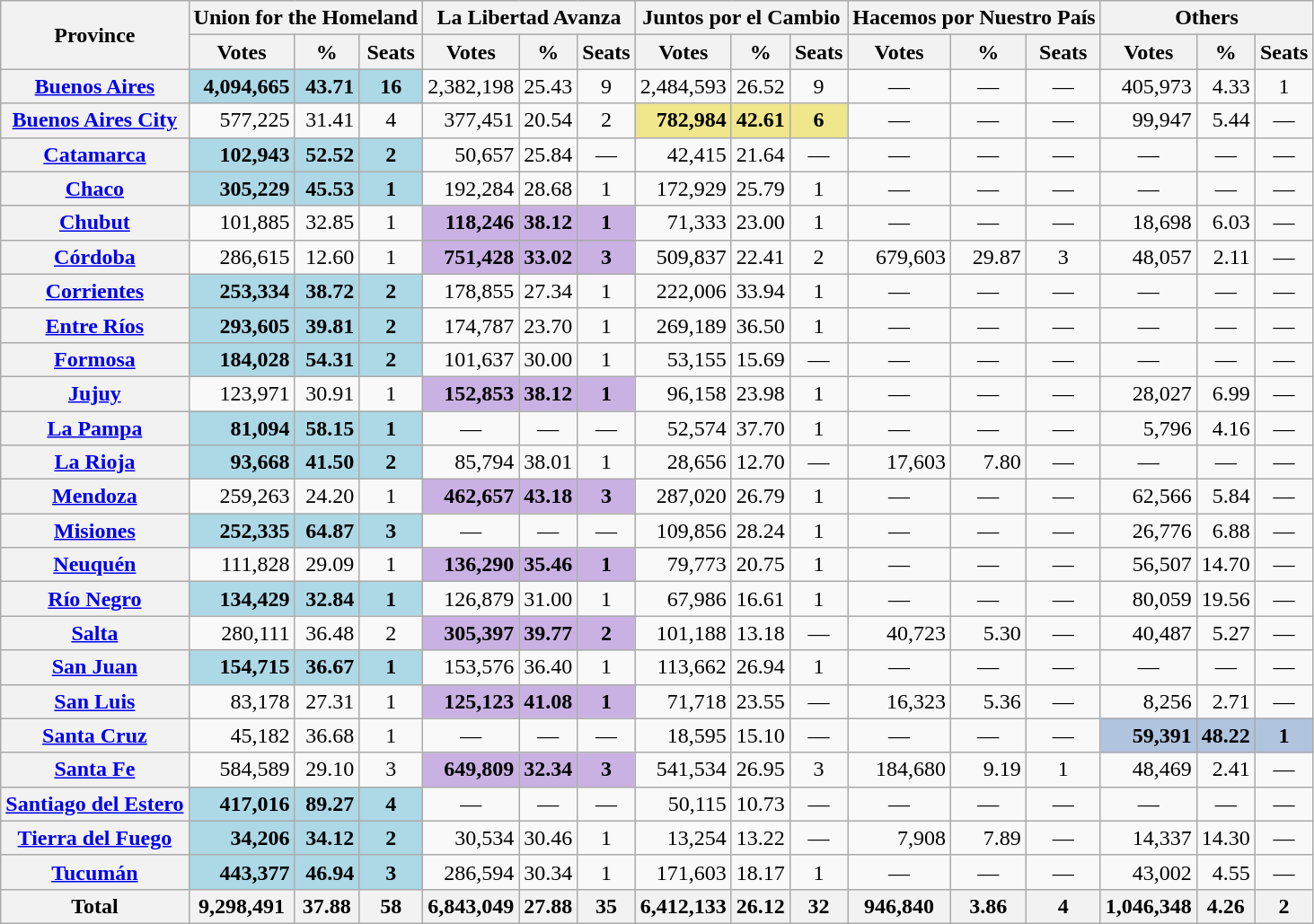<table class="wikitable sortable plainrowheaders" style="text-align:right;">
<tr>
<th rowspan=2>Province</th>
<th colspan=3>Union for the Homeland</th>
<th colspan=3>La Libertad Avanza</th>
<th colspan=3>Juntos por el Cambio</th>
<th colspan=3>Hacemos por Nuestro País</th>
<th colspan=3>Others</th>
</tr>
<tr>
<th>Votes</th>
<th>%</th>
<th>Seats</th>
<th>Votes</th>
<th>%</th>
<th>Seats</th>
<th>Votes</th>
<th>%</th>
<th>Seats</th>
<th>Votes</th>
<th>%</th>
<th>Seats</th>
<th>Votes</th>
<th>%</th>
<th>Seats</th>
</tr>
<tr>
<th scope=row><a href='#'>Buenos Aires</a></th>
<td bgcolor=lightblue><strong>4,094,665</strong></td>
<td bgcolor=lightblue><strong>43.71</strong></td>
<td bgcolor=lightblue align=center><strong>16</strong></td>
<td>2,382,198</td>
<td>25.43</td>
<td align=center>9</td>
<td>2,484,593</td>
<td>26.52</td>
<td align=center>9</td>
<td align=center>—</td>
<td align=center>—</td>
<td align=center>—</td>
<td>405,973</td>
<td>4.33</td>
<td align=center>1</td>
</tr>
<tr>
<th scope=row><a href='#'>Buenos Aires City</a></th>
<td>577,225</td>
<td>31.41</td>
<td align=center>4</td>
<td>377,451</td>
<td>20.54</td>
<td align=center>2</td>
<td bgcolor=khaki><strong>782,984</strong></td>
<td bgcolor=khaki><strong>42.61</strong></td>
<td bgcolor=khaki align=center><strong>6</strong></td>
<td align=center>—</td>
<td align=center>—</td>
<td align=center>—</td>
<td>99,947</td>
<td>5.44</td>
<td align=center>—</td>
</tr>
<tr>
<th scope=row><a href='#'>Catamarca</a></th>
<td bgcolor=lightblue><strong>102,943</strong></td>
<td bgcolor=lightblue><strong>52.52</strong></td>
<td bgcolor=lightblue align=center><strong>2</strong></td>
<td>50,657</td>
<td>25.84</td>
<td align=center>—</td>
<td>42,415</td>
<td>21.64</td>
<td align=center>—</td>
<td align=center>—</td>
<td align=center>—</td>
<td align=center>—</td>
<td align=center>—</td>
<td align=center>—</td>
<td align=center>—</td>
</tr>
<tr>
<th scope=row><a href='#'>Chaco</a></th>
<td bgcolor=lightblue><strong>305,229</strong></td>
<td bgcolor=lightblue><strong>45.53</strong></td>
<td bgcolor=lightblue align=center><strong>1</strong></td>
<td>192,284</td>
<td>28.68</td>
<td align=center>1</td>
<td>172,929</td>
<td>25.79</td>
<td align=center>1</td>
<td align=center>—</td>
<td align=center>—</td>
<td align=center>—</td>
<td align=center>—</td>
<td align=center>—</td>
<td align=center>—</td>
</tr>
<tr>
<th scope=row><a href='#'>Chubut</a></th>
<td>101,885</td>
<td>32.85</td>
<td align=center>1</td>
<td bgcolor=#cab1e3><strong>118,246</strong></td>
<td bgcolor=#cab1e3><strong>38.12</strong></td>
<td bgcolor=#cab1e3 align=center><strong>1</strong></td>
<td>71,333</td>
<td>23.00</td>
<td align=center>1</td>
<td align=center>—</td>
<td align=center>—</td>
<td align=center>—</td>
<td>18,698</td>
<td>6.03</td>
<td align=center>—</td>
</tr>
<tr>
<th scope=row><a href='#'>Córdoba</a></th>
<td>286,615</td>
<td>12.60</td>
<td align=center>1</td>
<td bgcolor=#cab1e3><strong>751,428</strong></td>
<td bgcolor=#cab1e3><strong>33.02</strong></td>
<td bgcolor=#cab1e3 align=center><strong>3</strong></td>
<td>509,837</td>
<td>22.41</td>
<td align=center>2</td>
<td>679,603</td>
<td>29.87</td>
<td align=center>3</td>
<td>48,057</td>
<td>2.11</td>
<td align=center>—</td>
</tr>
<tr>
<th scope=row><a href='#'>Corrientes</a></th>
<td bgcolor=lightblue><strong>253,334</strong></td>
<td bgcolor=lightblue><strong>38.72</strong></td>
<td bgcolor=lightblue align=center><strong>2</strong></td>
<td>178,855</td>
<td>27.34</td>
<td align=center>1</td>
<td>222,006</td>
<td>33.94</td>
<td align=center>1</td>
<td align=center>—</td>
<td align=center>—</td>
<td align=center>—</td>
<td align=center>—</td>
<td align=center>—</td>
<td align=center>—</td>
</tr>
<tr>
<th scope=row><a href='#'>Entre Ríos</a></th>
<td bgcolor=lightblue><strong>293,605</strong></td>
<td bgcolor=lightblue><strong>39.81</strong></td>
<td bgcolor=lightblue align=center><strong>2</strong></td>
<td>174,787</td>
<td>23.70</td>
<td align=center>1</td>
<td>269,189</td>
<td>36.50</td>
<td align=center>1</td>
<td align=center>—</td>
<td align=center>—</td>
<td align=center>—</td>
<td align=center>—</td>
<td align=center>—</td>
<td align=center>—</td>
</tr>
<tr>
<th scope=row><a href='#'>Formosa</a></th>
<td bgcolor=lightblue><strong>184,028</strong></td>
<td bgcolor=lightblue><strong>54.31</strong></td>
<td bgcolor=lightblue align=center><strong>2</strong></td>
<td>101,637</td>
<td>30.00</td>
<td align=center>1</td>
<td>53,155</td>
<td>15.69</td>
<td align=center>—</td>
<td align=center>—</td>
<td align=center>—</td>
<td align=center>—</td>
<td align=center>—</td>
<td align=center>—</td>
<td align=center>—</td>
</tr>
<tr>
<th scope=row><a href='#'>Jujuy</a></th>
<td>123,971</td>
<td>30.91</td>
<td align=center>1</td>
<td bgcolor=#cab1e3><strong>152,853</strong></td>
<td bgcolor=#cab1e3><strong>38.12</strong></td>
<td bgcolor=#cab1e3 align=center><strong>1</strong></td>
<td>96,158</td>
<td>23.98</td>
<td align=center>1</td>
<td align=center>—</td>
<td align=center>—</td>
<td align=center>—</td>
<td>28,027</td>
<td>6.99</td>
<td align=center>—</td>
</tr>
<tr>
<th scope=row><a href='#'>La Pampa</a></th>
<td bgcolor=lightblue><strong>81,094</strong></td>
<td bgcolor=lightblue><strong>58.15</strong></td>
<td bgcolor=lightblue align=center><strong>1</strong></td>
<td align=center>—</td>
<td align=center>—</td>
<td align=center>—</td>
<td>52,574</td>
<td>37.70</td>
<td align=center>1</td>
<td align=center>—</td>
<td align=center>—</td>
<td align=center>—</td>
<td>5,796</td>
<td>4.16</td>
<td align=center>—</td>
</tr>
<tr>
<th scope=row><a href='#'>La Rioja</a></th>
<td bgcolor=lightblue><strong>93,668</strong></td>
<td bgcolor=lightblue><strong>41.50</strong></td>
<td bgcolor=lightblue align=center><strong>2</strong></td>
<td>85,794</td>
<td>38.01</td>
<td align=center>1</td>
<td>28,656</td>
<td>12.70</td>
<td align=center>—</td>
<td>17,603</td>
<td>7.80</td>
<td align=center>—</td>
<td align=center>—</td>
<td align=center>—</td>
<td align=center>—</td>
</tr>
<tr>
<th scope=row><a href='#'>Mendoza</a></th>
<td>259,263</td>
<td>24.20</td>
<td align=center>1</td>
<td bgcolor=#cab1e3><strong>462,657</strong></td>
<td bgcolor=#cab1e3><strong>43.18</strong></td>
<td bgcolor=#cab1e3 align=center><strong>3</strong></td>
<td>287,020</td>
<td>26.79</td>
<td align=center>1</td>
<td align=center>—</td>
<td align=center>—</td>
<td align=center>—</td>
<td>62,566</td>
<td>5.84</td>
<td align=center>—</td>
</tr>
<tr>
<th scope=row><a href='#'>Misiones</a></th>
<td bgcolor=lightblue><strong>252,335</strong></td>
<td bgcolor=lightblue><strong>64.87</strong></td>
<td bgcolor=lightblue align=center><strong>3</strong></td>
<td align=center>—</td>
<td align=center>—</td>
<td align=center>—</td>
<td>109,856</td>
<td>28.24</td>
<td align=center>1</td>
<td align=center>—</td>
<td align=center>—</td>
<td align=center>—</td>
<td>26,776</td>
<td>6.88</td>
<td align=center>—</td>
</tr>
<tr>
<th scope=row><a href='#'>Neuquén</a></th>
<td>111,828</td>
<td>29.09</td>
<td align=center>1</td>
<td bgcolor=#cab1e3><strong>136,290</strong></td>
<td bgcolor=#cab1e3><strong>35.46</strong></td>
<td bgcolor=#cab1e3 align=center><strong>1</strong></td>
<td>79,773</td>
<td>20.75</td>
<td align=center>1</td>
<td align=center>—</td>
<td align=center>—</td>
<td align=center>—</td>
<td>56,507</td>
<td>14.70</td>
<td align=center>—</td>
</tr>
<tr>
<th scope=row><a href='#'>Río Negro</a></th>
<td bgcolor=lightblue><strong>134,429</strong></td>
<td bgcolor=lightblue><strong>32.84</strong></td>
<td bgcolor=lightblue align=center><strong>1</strong></td>
<td>126,879</td>
<td>31.00</td>
<td align=center>1</td>
<td>67,986</td>
<td>16.61</td>
<td align=center>1</td>
<td align=center>—</td>
<td align=center>—</td>
<td align=center>—</td>
<td>80,059</td>
<td>19.56</td>
<td align=center>—</td>
</tr>
<tr>
<th scope=row><a href='#'>Salta</a></th>
<td>280,111</td>
<td>36.48</td>
<td align=center>2</td>
<td bgcolor=#cab1e3><strong>305,397</strong></td>
<td bgcolor=#cab1e3><strong>39.77</strong></td>
<td bgcolor=#cab1e3 align=center><strong>2</strong></td>
<td>101,188</td>
<td>13.18</td>
<td align=center>—</td>
<td>40,723</td>
<td>5.30</td>
<td align=center>—</td>
<td>40,487</td>
<td>5.27</td>
<td align=center>—</td>
</tr>
<tr>
<th scope=row><a href='#'>San Juan</a></th>
<td bgcolor=lightblue><strong>154,715</strong></td>
<td bgcolor=lightblue><strong>36.67</strong></td>
<td bgcolor=lightblue align=center><strong>1</strong></td>
<td>153,576</td>
<td>36.40</td>
<td align=center>1</td>
<td>113,662</td>
<td>26.94</td>
<td align=center>1</td>
<td align=center>—</td>
<td align=center>—</td>
<td align=center>—</td>
<td align=center>—</td>
<td align=center>—</td>
<td align=center>—</td>
</tr>
<tr>
<th scope=row><a href='#'>San Luis</a></th>
<td>83,178</td>
<td>27.31</td>
<td align=center>1</td>
<td bgcolor=#cab1e3><strong>125,123</strong></td>
<td bgcolor=#cab1e3><strong>41.08</strong></td>
<td bgcolor=#cab1e3 align=center><strong>1</strong></td>
<td>71,718</td>
<td>23.55</td>
<td align=center>—</td>
<td>16,323</td>
<td>5.36</td>
<td align=center>—</td>
<td>8,256</td>
<td>2.71</td>
<td align=center>—</td>
</tr>
<tr>
<th scope=row><a href='#'>Santa Cruz</a></th>
<td>45,182</td>
<td>36.68</td>
<td align=center>1</td>
<td align=center>—</td>
<td align=center>—</td>
<td align=center>—</td>
<td>18,595</td>
<td>15.10</td>
<td align=center>—</td>
<td align=center>—</td>
<td align=center>—</td>
<td align=center>—</td>
<td bgcolor=LightSteelBlue><strong>59,391</strong></td>
<td bgcolor=LightSteelBlue><strong>48.22</strong></td>
<td bgcolor=LightSteelBlue align=center><strong>1</strong></td>
</tr>
<tr>
<th scope=row><a href='#'>Santa Fe</a></th>
<td>584,589</td>
<td>29.10</td>
<td align=center>3</td>
<td bgcolor=#cab1e3><strong>649,809</strong></td>
<td bgcolor=#cab1e3><strong>32.34</strong></td>
<td bgcolor=#cab1e3 align=center><strong>3</strong></td>
<td>541,534</td>
<td>26.95</td>
<td align=center>3</td>
<td>184,680</td>
<td>9.19</td>
<td align=center>1</td>
<td>48,469</td>
<td>2.41</td>
<td align=center>—</td>
</tr>
<tr>
<th scope=row><a href='#'>Santiago del Estero</a></th>
<td bgcolor=lightblue><strong>417,016</strong></td>
<td bgcolor=lightblue><strong>89.27</strong></td>
<td bgcolor=lightblue align=center><strong>4</strong></td>
<td align=center>—</td>
<td align=center>—</td>
<td align=center>—</td>
<td>50,115</td>
<td>10.73</td>
<td align=center>—</td>
<td align=center>—</td>
<td align=center>—</td>
<td align=center>—</td>
<td align=center>—</td>
<td align=center>—</td>
<td align=center>—</td>
</tr>
<tr>
<th scope=row><a href='#'>Tierra del Fuego</a></th>
<td bgcolor=lightblue><strong>34,206</strong></td>
<td bgcolor=lightblue><strong>34.12</strong></td>
<td bgcolor=lightblue align=center><strong>2</strong></td>
<td>30,534</td>
<td>30.46</td>
<td align=center>1</td>
<td>13,254</td>
<td>13.22</td>
<td align=center>—</td>
<td>7,908</td>
<td>7.89</td>
<td align=center>—</td>
<td>14,337</td>
<td>14.30</td>
<td align=center>—</td>
</tr>
<tr>
<th scope=row><a href='#'>Tucumán</a></th>
<td bgcolor=lightblue><strong>443,377</strong></td>
<td bgcolor=lightblue><strong>46.94</strong></td>
<td bgcolor=lightblue align=center><strong>3</strong></td>
<td>286,594</td>
<td>30.34</td>
<td align=center>1</td>
<td>171,603</td>
<td>18.17</td>
<td align=center>1</td>
<td align=center>—</td>
<td align=center>—</td>
<td align=center>—</td>
<td>43,002</td>
<td>4.55</td>
<td align=center>—</td>
</tr>
<tr>
<th>Total</th>
<th>9,298,491</th>
<th>37.88</th>
<th>58</th>
<th>6,843,049</th>
<th>27.88</th>
<th>35</th>
<th>6,412,133</th>
<th>26.12</th>
<th>32</th>
<th>946,840</th>
<th>3.86</th>
<th>4</th>
<th>1,046,348</th>
<th>4.26</th>
<th>2</th>
</tr>
</table>
